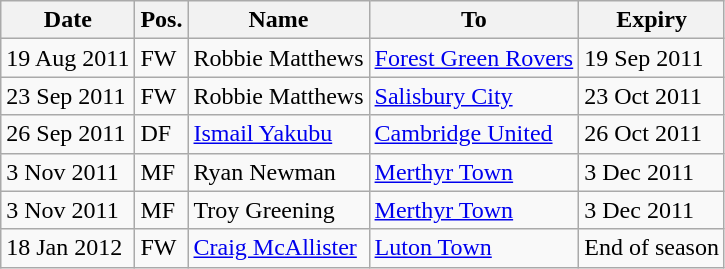<table class="wikitable">
<tr>
<th>Date</th>
<th>Pos.</th>
<th>Name</th>
<th>To</th>
<th>Expiry</th>
</tr>
<tr>
<td>19 Aug 2011</td>
<td>FW</td>
<td> Robbie Matthews</td>
<td><a href='#'>Forest Green Rovers</a></td>
<td>19 Sep 2011</td>
</tr>
<tr>
<td>23 Sep 2011</td>
<td>FW</td>
<td> Robbie Matthews</td>
<td><a href='#'>Salisbury City</a></td>
<td>23 Oct 2011</td>
</tr>
<tr>
<td>26 Sep 2011</td>
<td>DF</td>
<td> <a href='#'>Ismail Yakubu</a></td>
<td><a href='#'>Cambridge United</a></td>
<td>26 Oct 2011</td>
</tr>
<tr>
<td>3 Nov 2011</td>
<td>MF</td>
<td> Ryan Newman</td>
<td><a href='#'>Merthyr Town</a></td>
<td>3 Dec 2011</td>
</tr>
<tr>
<td>3 Nov 2011</td>
<td>MF</td>
<td> Troy Greening</td>
<td><a href='#'>Merthyr Town</a></td>
<td>3 Dec 2011</td>
</tr>
<tr>
<td>18 Jan 2012</td>
<td>FW</td>
<td> <a href='#'>Craig McAllister</a></td>
<td><a href='#'>Luton Town</a></td>
<td>End of season</td>
</tr>
</table>
